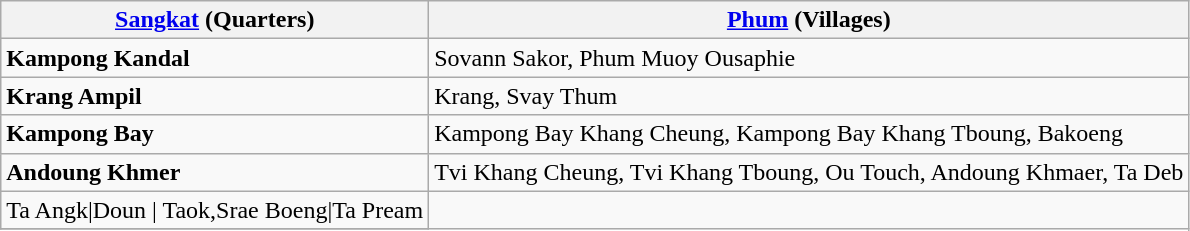<table class="wikitable">
<tr>
<th><a href='#'>Sangkat</a> (Quarters)</th>
<th><a href='#'>Phum</a> (Villages)</th>
</tr>
<tr>
<td><strong>Kampong Kandal</strong></td>
<td>Sovann Sakor, Phum Muoy Ousaphie</td>
</tr>
<tr>
<td><strong>Krang Ampil</strong></td>
<td>Krang, Svay Thum</td>
</tr>
<tr>
<td><strong>Kampong Bay</strong></td>
<td>Kampong Bay Khang Cheung, Kampong Bay Khang Tboung, Bakoeng</td>
</tr>
<tr>
<td><strong>Andoung Khmer</strong></td>
<td>Tvi Khang Cheung, Tvi Khang Tboung, Ou Touch, Andoung Khmaer, Ta Deb</td>
</tr>
<tr>
<td>Ta Angk|Doun | Taok,Srae Boeng|Ta Pream</td>
</tr>
<tr>
</tr>
</table>
